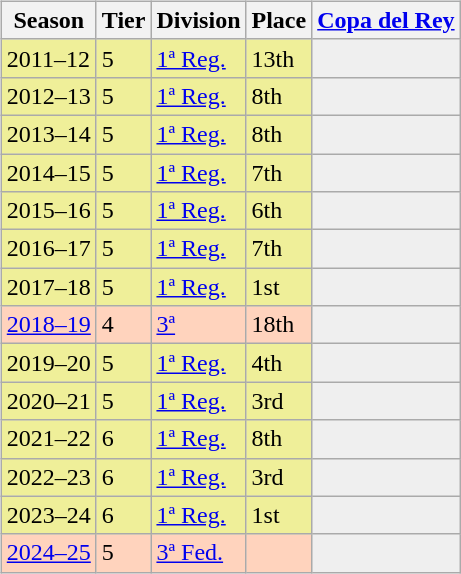<table>
<tr>
<td valign="top" width=0%><br><table class="wikitable">
<tr style="background:#f0f6fa;">
<th>Season</th>
<th>Tier</th>
<th>Division</th>
<th>Place</th>
<th><a href='#'>Copa del Rey</a></th>
</tr>
<tr>
<td style="background:#EFEF99;">2011–12</td>
<td style="background:#EFEF99;">5</td>
<td style="background:#EFEF99;"><a href='#'>1ª Reg.</a></td>
<td style="background:#EFEF99;">13th</td>
<th style="background:#efefef;"></th>
</tr>
<tr>
<td style="background:#EFEF99;">2012–13</td>
<td style="background:#EFEF99;">5</td>
<td style="background:#EFEF99;"><a href='#'>1ª Reg.</a></td>
<td style="background:#EFEF99;">8th</td>
<th style="background:#efefef;"></th>
</tr>
<tr>
<td style="background:#EFEF99;">2013–14</td>
<td style="background:#EFEF99;">5</td>
<td style="background:#EFEF99;"><a href='#'>1ª Reg.</a></td>
<td style="background:#EFEF99;">8th</td>
<th style="background:#efefef;"></th>
</tr>
<tr>
<td style="background:#EFEF99;">2014–15</td>
<td style="background:#EFEF99;">5</td>
<td style="background:#EFEF99;"><a href='#'>1ª Reg.</a></td>
<td style="background:#EFEF99;">7th</td>
<th style="background:#efefef;"></th>
</tr>
<tr>
<td style="background:#EFEF99;">2015–16</td>
<td style="background:#EFEF99;">5</td>
<td style="background:#EFEF99;"><a href='#'>1ª Reg.</a></td>
<td style="background:#EFEF99;">6th</td>
<th style="background:#efefef;"></th>
</tr>
<tr>
<td style="background:#EFEF99;">2016–17</td>
<td style="background:#EFEF99;">5</td>
<td style="background:#EFEF99;"><a href='#'>1ª Reg.</a></td>
<td style="background:#EFEF99;">7th</td>
<th style="background:#efefef;"></th>
</tr>
<tr>
<td style="background:#EFEF99;">2017–18</td>
<td style="background:#EFEF99;">5</td>
<td style="background:#EFEF99;"><a href='#'>1ª Reg.</a></td>
<td style="background:#EFEF99;">1st</td>
<th style="background:#efefef;"></th>
</tr>
<tr>
<td style="background:#FFD3BD;"><a href='#'>2018–19</a></td>
<td style="background:#FFD3BD;">4</td>
<td style="background:#FFD3BD;"><a href='#'>3ª</a></td>
<td style="background:#FFD3BD;">18th</td>
<td style="background:#efefef;"></td>
</tr>
<tr>
<td style="background:#EFEF99;">2019–20</td>
<td style="background:#EFEF99;">5</td>
<td style="background:#EFEF99;"><a href='#'>1ª Reg.</a></td>
<td style="background:#EFEF99;">4th</td>
<th style="background:#efefef;"></th>
</tr>
<tr>
<td style="background:#EFEF99;">2020–21</td>
<td style="background:#EFEF99;">5</td>
<td style="background:#EFEF99;"><a href='#'>1ª Reg.</a></td>
<td style="background:#EFEF99;">3rd</td>
<th style="background:#efefef;"></th>
</tr>
<tr>
<td style="background:#EFEF99;">2021–22</td>
<td style="background:#EFEF99;">6</td>
<td style="background:#EFEF99;"><a href='#'>1ª Reg.</a></td>
<td style="background:#EFEF99;">8th</td>
<th style="background:#efefef;"></th>
</tr>
<tr>
<td style="background:#EFEF99;">2022–23</td>
<td style="background:#EFEF99;">6</td>
<td style="background:#EFEF99;"><a href='#'>1ª Reg.</a></td>
<td style="background:#EFEF99;">3rd</td>
<th style="background:#efefef;"></th>
</tr>
<tr>
<td style="background:#EFEF99;">2023–24</td>
<td style="background:#EFEF99;">6</td>
<td style="background:#EFEF99;"><a href='#'>1ª Reg.</a></td>
<td style="background:#EFEF99;">1st</td>
<th style="background:#efefef;"></th>
</tr>
<tr>
<td style="background:#FFD3BD;"><a href='#'>2024–25</a></td>
<td style="background:#FFD3BD;">5</td>
<td style="background:#FFD3BD;"><a href='#'>3ª Fed.</a></td>
<td style="background:#FFD3BD;"></td>
<th style="background:#efefef;"></th>
</tr>
</table>
</td>
</tr>
</table>
